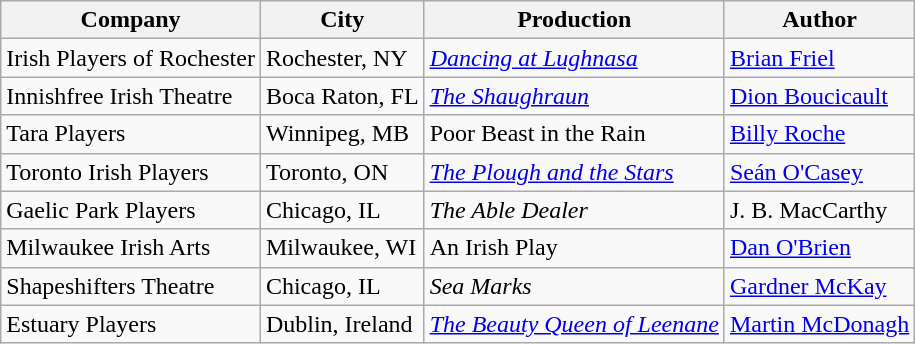<table class="wikitable">
<tr>
<th>Company</th>
<th>City</th>
<th>Production</th>
<th>Author</th>
</tr>
<tr>
<td>Irish Players of Rochester</td>
<td>Rochester, NY</td>
<td><em><a href='#'>Dancing at Lughnasa</a></em></td>
<td><a href='#'>Brian Friel</a></td>
</tr>
<tr>
<td>Innishfree Irish Theatre</td>
<td>Boca Raton, FL</td>
<td><em><a href='#'>The Shaughraun</a></em></td>
<td><a href='#'>Dion Boucicault</a></td>
</tr>
<tr>
<td>Tara Players</td>
<td>Winnipeg, MB</td>
<td>Poor Beast in the Rain</td>
<td><a href='#'>Billy Roche</a></td>
</tr>
<tr>
<td>Toronto Irish Players</td>
<td>Toronto, ON</td>
<td><em><a href='#'>The Plough and the Stars</a></em></td>
<td><a href='#'>Seán O'Casey</a></td>
</tr>
<tr>
<td>Gaelic Park Players</td>
<td>Chicago, IL</td>
<td><em>The Able Dealer</em></td>
<td>J. B. MacCarthy</td>
</tr>
<tr>
<td>Milwaukee Irish Arts</td>
<td>Milwaukee, WI</td>
<td>An Irish Play</td>
<td><a href='#'>Dan O'Brien</a></td>
</tr>
<tr>
<td>Shapeshifters Theatre</td>
<td>Chicago, IL</td>
<td><em>Sea Marks</em></td>
<td><a href='#'>Gardner McKay</a></td>
</tr>
<tr>
<td>Estuary Players</td>
<td>Dublin, Ireland</td>
<td><em><a href='#'>The Beauty Queen of Leenane</a></em></td>
<td><a href='#'>Martin McDonagh</a></td>
</tr>
</table>
